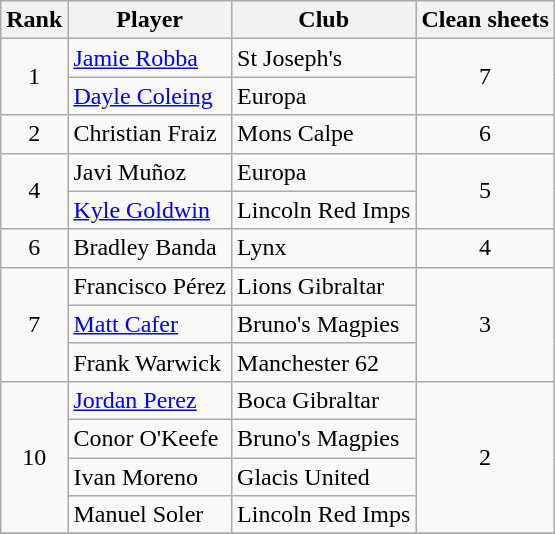<table class="wikitable" style="text-align:center">
<tr>
<th>Rank</th>
<th>Player</th>
<th>Club</th>
<th>Clean sheets</th>
</tr>
<tr>
<td rowspan=2>1</td>
<td align="left"> <a href='#'>Jamie Robba</a></td>
<td align="left">St Joseph's</td>
<td rowspan=2>7</td>
</tr>
<tr>
<td align="left"> <a href='#'>Dayle Coleing</a></td>
<td align="left">Europa</td>
</tr>
<tr>
<td>2</td>
<td align="left"> Christian Fraiz</td>
<td align="left">Mons Calpe</td>
<td>6</td>
</tr>
<tr>
<td rowspan=2>4</td>
<td align="left"> Javi Muñoz</td>
<td align="left">Europa</td>
<td rowspan=2>5</td>
</tr>
<tr>
<td align="left"> <a href='#'>Kyle Goldwin</a></td>
<td align="left">Lincoln Red Imps</td>
</tr>
<tr>
<td rowspan=1>6</td>
<td align="left"> Bradley Banda</td>
<td align="left">Lynx</td>
<td rowspan=1>4</td>
</tr>
<tr>
<td rowspan=3>7</td>
<td align="left"> Francisco Pérez</td>
<td align="left">Lions Gibraltar</td>
<td rowspan=3>3</td>
</tr>
<tr>
<td align="left"> <a href='#'>Matt Cafer</a></td>
<td align="left">Bruno's Magpies</td>
</tr>
<tr>
<td align="left"> Frank Warwick</td>
<td align="left">Manchester 62</td>
</tr>
<tr>
<td rowspan=4>10</td>
<td align="left"> <a href='#'>Jordan Perez</a></td>
<td align="left">Boca Gibraltar</td>
<td rowspan=4>2</td>
</tr>
<tr>
<td align="left"> Conor O'Keefe</td>
<td align="left">Bruno's Magpies</td>
</tr>
<tr>
<td align="left"> Ivan Moreno</td>
<td align="left">Glacis United</td>
</tr>
<tr>
<td align="left"> Manuel Soler</td>
<td align="left">Lincoln Red Imps</td>
</tr>
<tr>
</tr>
</table>
